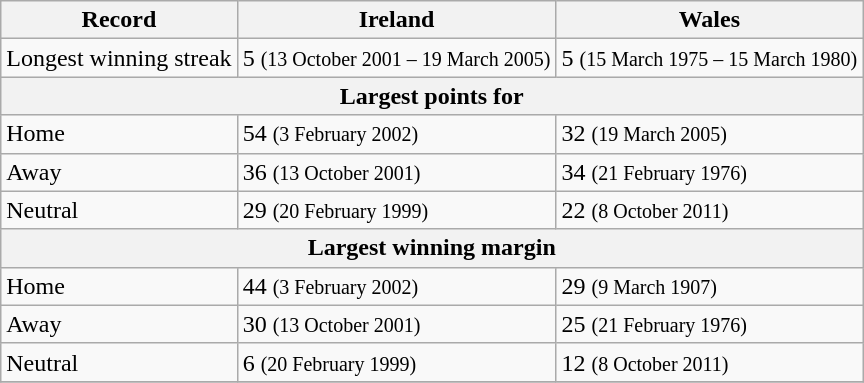<table class="wikitable">
<tr>
<th>Record</th>
<th>Ireland</th>
<th>Wales</th>
</tr>
<tr>
<td>Longest winning streak</td>
<td>5 <small>(13 October 2001 – 19 March 2005)</small></td>
<td>5 <small>(15 March 1975 – 15 March 1980)</small></td>
</tr>
<tr>
<th colspan=3 align=center>Largest points for</th>
</tr>
<tr>
<td>Home</td>
<td>54 <small>(3 February 2002)</small></td>
<td>32 <small>(19 March 2005)</small></td>
</tr>
<tr>
<td>Away</td>
<td>36 <small>(13 October 2001)</small></td>
<td>34 <small>(21 February 1976)</small></td>
</tr>
<tr>
<td>Neutral</td>
<td>29 <small>(20 February 1999)</small></td>
<td>22 <small>(8 October 2011)</small></td>
</tr>
<tr>
<th colspan=3 align=center>Largest winning margin</th>
</tr>
<tr>
<td>Home</td>
<td>44 <small>(3 February 2002)</small></td>
<td>29 <small>(9 March 1907)</small></td>
</tr>
<tr>
<td>Away</td>
<td>30 <small>(13 October 2001)</small></td>
<td>25 <small>(21 February 1976)</small></td>
</tr>
<tr>
<td>Neutral</td>
<td>6 <small>(20 February 1999)</small></td>
<td>12 <small>(8 October 2011)</small></td>
</tr>
<tr>
</tr>
</table>
